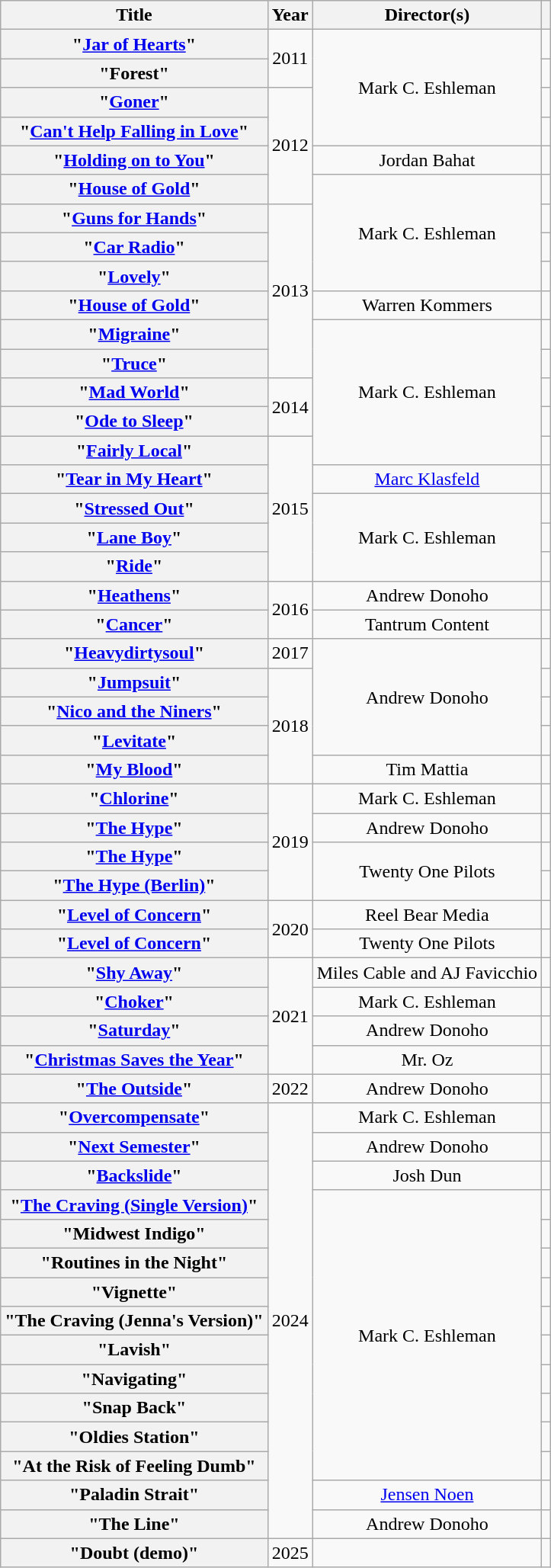<table class="wikitable plainrowheaders" style="text-align:center;">
<tr>
<th scope="col">Title</th>
<th scope="col">Year</th>
<th scope="col">Director(s)</th>
<th scope="col"></th>
</tr>
<tr>
<th scope="row">"<a href='#'>Jar of Hearts</a>"</th>
<td rowspan="2">2011</td>
<td rowspan="4">Mark C. Eshleman</td>
<td></td>
</tr>
<tr>
<th scope="row">"Forest"</th>
<td></td>
</tr>
<tr>
<th scope="row">"<a href='#'>Goner</a>"</th>
<td rowspan="4">2012</td>
<td></td>
</tr>
<tr>
<th scope="row">"<a href='#'>Can't Help Falling in Love</a>"</th>
<td></td>
</tr>
<tr>
<th scope="row">"<a href='#'>Holding on to You</a>"</th>
<td>Jordan Bahat</td>
<td></td>
</tr>
<tr>
<th scope="row">"<a href='#'>House of Gold</a>"</th>
<td rowspan="4">Mark C. Eshleman</td>
<td></td>
</tr>
<tr>
<th scope="row">"<a href='#'>Guns for Hands</a>"</th>
<td rowspan="6">2013</td>
<td></td>
</tr>
<tr>
<th scope="row">"<a href='#'>Car Radio</a>"</th>
<td></td>
</tr>
<tr>
<th scope="row">"<a href='#'>Lovely</a>"</th>
<td></td>
</tr>
<tr>
<th scope="row">"<a href='#'>House of Gold</a>"</th>
<td>Warren Kommers</td>
<td></td>
</tr>
<tr>
<th scope="row">"<a href='#'>Migraine</a>"</th>
<td rowspan="5">Mark C. Eshleman</td>
<td></td>
</tr>
<tr>
<th scope="row">"<a href='#'>Truce</a>"</th>
<td></td>
</tr>
<tr>
<th scope="row">"<a href='#'>Mad World</a>"</th>
<td rowspan="2">2014</td>
<td></td>
</tr>
<tr>
<th scope="row">"<a href='#'>Ode to Sleep</a>"</th>
<td></td>
</tr>
<tr>
<th scope="row">"<a href='#'>Fairly Local</a>"</th>
<td rowspan="5">2015</td>
<td></td>
</tr>
<tr>
<th scope="row">"<a href='#'>Tear in My Heart</a>"</th>
<td><a href='#'>Marc Klasfeld</a></td>
<td></td>
</tr>
<tr>
<th scope="row">"<a href='#'>Stressed Out</a>"</th>
<td rowspan="3">Mark C. Eshleman</td>
<td></td>
</tr>
<tr>
<th scope="row">"<a href='#'>Lane Boy</a>"</th>
<td></td>
</tr>
<tr>
<th scope="row">"<a href='#'>Ride</a>"</th>
<td></td>
</tr>
<tr>
<th scope="row">"<a href='#'>Heathens</a>"</th>
<td rowspan="2">2016</td>
<td>Andrew Donoho</td>
<td></td>
</tr>
<tr>
<th scope="row">"<a href='#'>Cancer</a>"</th>
<td>Tantrum Content</td>
<td></td>
</tr>
<tr>
<th scope="row">"<a href='#'>Heavydirtysoul</a>"</th>
<td>2017</td>
<td rowspan="4">Andrew Donoho</td>
<td></td>
</tr>
<tr>
<th scope="row">"<a href='#'>Jumpsuit</a>"</th>
<td rowspan="4">2018</td>
<td></td>
</tr>
<tr>
<th scope="row">"<a href='#'>Nico and the Niners</a>"</th>
<td></td>
</tr>
<tr>
<th scope="row">"<a href='#'>Levitate</a>"</th>
<td></td>
</tr>
<tr>
<th scope="row">"<a href='#'>My Blood</a>"</th>
<td>Tim Mattia</td>
<td></td>
</tr>
<tr>
<th scope="row">"<a href='#'>Chlorine</a>"</th>
<td rowspan="4">2019</td>
<td>Mark C. Eshleman</td>
<td></td>
</tr>
<tr>
<th scope="row">"<a href='#'>The Hype</a>"</th>
<td>Andrew Donoho</td>
<td></td>
</tr>
<tr>
<th scope="row">"<a href='#'>The Hype</a>"<br></th>
<td rowspan="2">Twenty One Pilots</td>
<td></td>
</tr>
<tr>
<th scope="row">"<a href='#'>The Hype (Berlin)</a>"</th>
<td></td>
</tr>
<tr>
<th scope="row">"<a href='#'>Level of Concern</a>"</th>
<td rowspan="2">2020</td>
<td>Reel Bear Media</td>
<td></td>
</tr>
<tr>
<th scope="row">"<a href='#'>Level of Concern</a>"<br></th>
<td>Twenty One Pilots</td>
<td></td>
</tr>
<tr>
<th scope="row">"<a href='#'>Shy Away</a>"</th>
<td rowspan="4">2021</td>
<td>Miles Cable and AJ Favicchio</td>
<td></td>
</tr>
<tr>
<th scope="row">"<a href='#'>Choker</a>"</th>
<td>Mark C. Eshleman</td>
<td></td>
</tr>
<tr>
<th scope="row">"<a href='#'>Saturday</a>"</th>
<td>Andrew Donoho</td>
<td></td>
</tr>
<tr>
<th scope="row">"<a href='#'>Christmas Saves the Year</a>"</th>
<td>Mr. Oz</td>
<td></td>
</tr>
<tr>
<th scope="row">"<a href='#'>The Outside</a>"</th>
<td>2022</td>
<td>Andrew Donoho</td>
<td></td>
</tr>
<tr>
<th scope="row">"<a href='#'>Overcompensate</a>"</th>
<td rowspan="15">2024</td>
<td>Mark C. Eshleman</td>
<td></td>
</tr>
<tr>
<th scope="row">"<a href='#'>Next Semester</a>"</th>
<td>Andrew Donoho</td>
<td></td>
</tr>
<tr>
<th scope="row">"<a href='#'>Backslide</a>"</th>
<td>Josh Dun</td>
<td></td>
</tr>
<tr>
<th scope="row">"<a href='#'>The Craving (Single Version)</a>"</th>
<td rowspan="10">Mark C. Eshleman</td>
<td></td>
</tr>
<tr>
<th scope="row">"Midwest Indigo"</th>
<td></td>
</tr>
<tr>
<th scope="row">"Routines in the Night"</th>
<td></td>
</tr>
<tr>
<th scope="row">"Vignette"</th>
<td></td>
</tr>
<tr>
<th scope="row">"The Craving (Jenna's Version)"</th>
<td></td>
</tr>
<tr>
<th scope="row">"Lavish"</th>
<td></td>
</tr>
<tr>
<th scope="row">"Navigating"</th>
<td></td>
</tr>
<tr>
<th scope="row">"Snap Back"</th>
<td></td>
</tr>
<tr>
<th scope="row">"Oldies Station"</th>
<td></td>
</tr>
<tr>
<th scope="row">"At the Risk of Feeling Dumb"</th>
<td></td>
</tr>
<tr>
<th scope="row">"Paladin Strait"</th>
<td><a href='#'>Jensen Noen</a></td>
<td></td>
</tr>
<tr>
<th scope="row">"The Line"</th>
<td>Andrew Donoho</td>
<td></td>
</tr>
<tr>
<th scope="row">"Doubt (demo)"</th>
<td>2025</td>
<td></td>
<td></td>
</tr>
</table>
